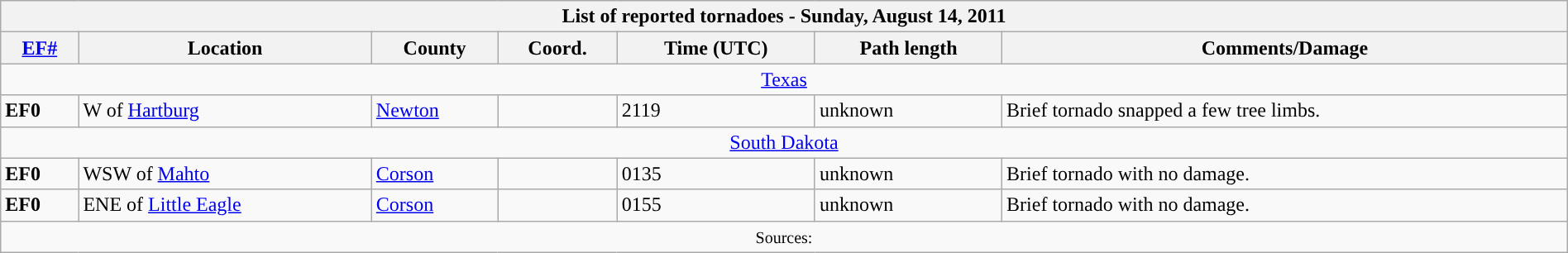<table class="wikitable collapsible" width="100%">
<tr>
<th colspan="7">List of reported tornadoes - Sunday, August 14, 2011</th>
</tr>
<tr>
<th><a href='#'>EF#</a></th>
<th>Location</th>
<th>County</th>
<th>Coord.</th>
<th>Time (UTC)</th>
<th>Path length</th>
<th>Comments/Damage</th>
</tr>
<tr>
<td colspan="7" align=center><a href='#'>Texas</a></td>
</tr>
<tr>
<td><strong>EF0</strong></td>
<td>W of <a href='#'>Hartburg</a></td>
<td><a href='#'>Newton</a></td>
<td></td>
<td>2119</td>
<td>unknown</td>
<td>Brief tornado snapped a few tree limbs.</td>
</tr>
<tr>
<td colspan="7" align=center><a href='#'>South Dakota</a></td>
</tr>
<tr>
<td><strong>EF0</strong></td>
<td>WSW of <a href='#'>Mahto</a></td>
<td><a href='#'>Corson</a></td>
<td></td>
<td>0135</td>
<td>unknown</td>
<td>Brief tornado with no damage.</td>
</tr>
<tr>
<td><strong>EF0</strong></td>
<td>ENE of <a href='#'>Little Eagle</a></td>
<td><a href='#'>Corson</a></td>
<td></td>
<td>0155</td>
<td>unknown</td>
<td>Brief tornado with no damage.</td>
</tr>
<tr>
<td colspan="7" align=center><small>Sources: </small></td>
</tr>
</table>
